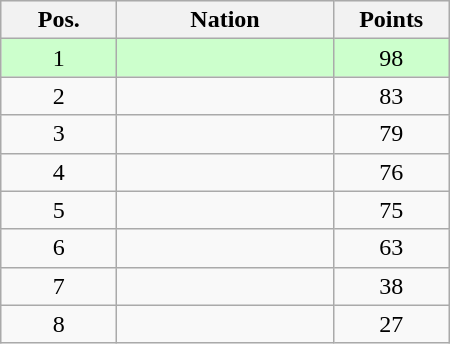<table class="wikitable gauche" cellspacing="1" style="width:300px;">
<tr style="background:#efefef; text-align:center;">
<th style="width:70px;">Pos.</th>
<th>Nation</th>
<th style="width:70px;">Points</th>
</tr>
<tr style="vertical-align:top; text-align:center; background:#ccffcc;">
<td>1</td>
<td style="text-align:left;"></td>
<td>98</td>
</tr>
<tr style="vertical-align:top; text-align:center;">
<td>2</td>
<td style="text-align:left;"></td>
<td>83</td>
</tr>
<tr style="vertical-align:top; text-align:center;">
<td>3</td>
<td style="text-align:left;"></td>
<td>79</td>
</tr>
<tr style="vertical-align:top; text-align:center;">
<td>4</td>
<td style="text-align:left;"></td>
<td>76</td>
</tr>
<tr style="vertical-align:top; text-align:center;">
<td>5</td>
<td style="text-align:left;"></td>
<td>75</td>
</tr>
<tr style="vertical-align:top; text-align:center;">
<td>6</td>
<td style="text-align:left;"></td>
<td>63</td>
</tr>
<tr style="vertical-align:top; text-align:center;">
<td>7</td>
<td style="text-align:left;"></td>
<td>38</td>
</tr>
<tr style="vertical-align:top; text-align:center;">
<td>8</td>
<td style="text-align:left;"></td>
<td>27</td>
</tr>
</table>
